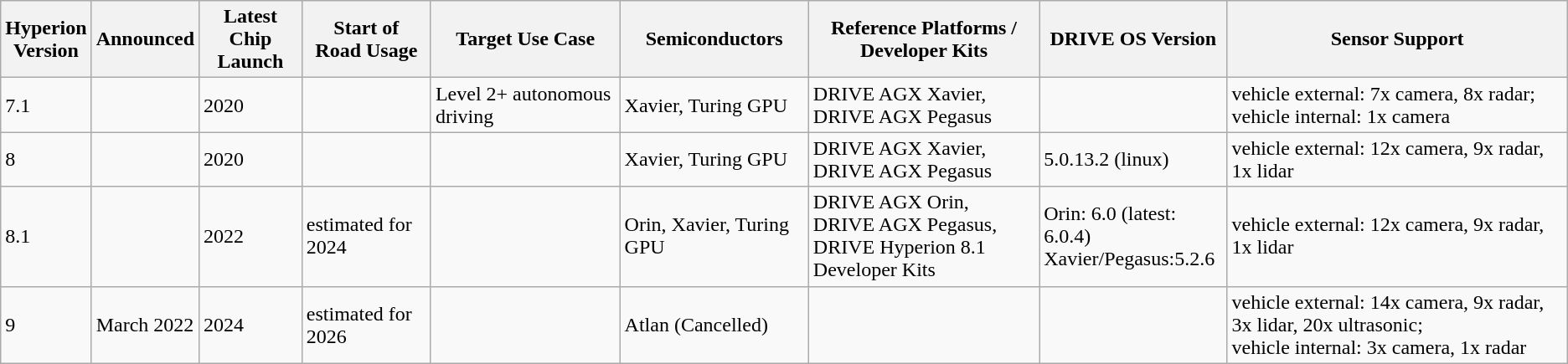<table class="wikitable">
<tr>
<th>Hyperion<br>Version</th>
<th>Announced</th>
<th>Latest<br>Chip Launch</th>
<th>Start of<br>Road Usage</th>
<th>Target Use Case</th>
<th>Semiconductors</th>
<th>Reference Platforms / Developer Kits</th>
<th>DRIVE OS Version</th>
<th>Sensor Support<br></th>
</tr>
<tr>
<td>7.1</td>
<td></td>
<td>2020</td>
<td></td>
<td>Level 2+ autonomous driving</td>
<td>Xavier, Turing GPU</td>
<td>DRIVE AGX Xavier,<br>DRIVE AGX Pegasus</td>
<td></td>
<td>vehicle external: 7x camera, 8x radar;<br>vehicle internal: 1x camera</td>
</tr>
<tr>
<td>8</td>
<td></td>
<td>2020</td>
<td></td>
<td></td>
<td>Xavier, Turing GPU</td>
<td>DRIVE AGX Xavier,<br>DRIVE AGX Pegasus</td>
<td>5.0.13.2 (linux)</td>
<td>vehicle external: 12x camera, 9x radar, 1x lidar</td>
</tr>
<tr>
<td>8.1</td>
<td></td>
<td>2022</td>
<td>estimated for 2024</td>
<td></td>
<td>Orin, Xavier, Turing GPU</td>
<td>DRIVE AGX Orin,<br>DRIVE AGX Pegasus,<br>DRIVE Hyperion 8.1 Developer Kits</td>
<td>Orin: 6.0 (latest: 6.0.4)<br>Xavier/Pegasus:5.2.6</td>
<td>vehicle external: 12x camera, 9x radar, 1x lidar</td>
</tr>
<tr>
<td>9</td>
<td>March 2022</td>
<td>2024</td>
<td>estimated for 2026</td>
<td></td>
<td>Atlan (Cancelled)</td>
<td></td>
<td></td>
<td>vehicle external: 14x camera, 9x radar, 3x lidar, 20x ultrasonic;<br>vehicle internal: 3x camera, 1x radar</td>
</tr>
</table>
